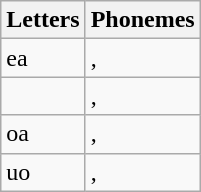<table class="wikitable">
<tr>
<th>Letters</th>
<th>Phonemes</th>
</tr>
<tr>
<td>ea</td>
<td>, </td>
</tr>
<tr>
<td></td>
<td>, </td>
</tr>
<tr>
<td>oa</td>
<td>, </td>
</tr>
<tr>
<td>uo</td>
<td>, </td>
</tr>
</table>
